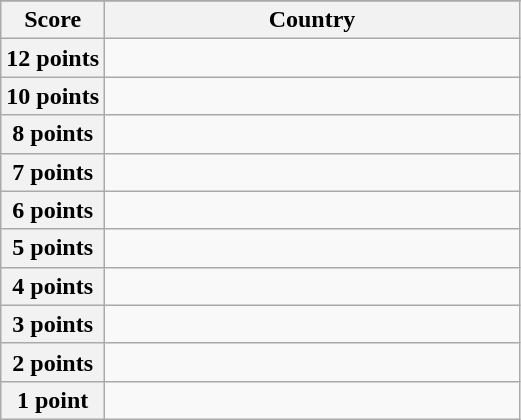<table class="wikitable">
<tr>
</tr>
<tr>
<th scope="col" width="20%">Score</th>
<th scope="col">Country</th>
</tr>
<tr>
<th scope="row">12 points</th>
<td></td>
</tr>
<tr>
<th scope="row">10 points</th>
<td></td>
</tr>
<tr>
<th scope="row">8 points</th>
<td></td>
</tr>
<tr>
<th scope="row">7 points</th>
<td></td>
</tr>
<tr>
<th scope="row">6 points</th>
<td></td>
</tr>
<tr>
<th scope="row">5 points</th>
<td></td>
</tr>
<tr>
<th scope="row">4 points</th>
<td></td>
</tr>
<tr>
<th scope="row">3 points</th>
<td></td>
</tr>
<tr>
<th scope="row">2 points</th>
<td></td>
</tr>
<tr>
<th scope="row">1 point</th>
<td></td>
</tr>
</table>
